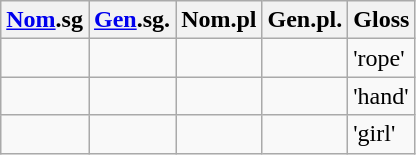<table class="wikitable">
<tr>
<th><a href='#'>Nom</a>.sg</th>
<th><a href='#'>Gen</a>.sg.</th>
<th>Nom.pl</th>
<th>Gen.pl.</th>
<th>Gloss</th>
</tr>
<tr>
<td></td>
<td></td>
<td></td>
<td></td>
<td>'rope'</td>
</tr>
<tr>
<td></td>
<td></td>
<td></td>
<td></td>
<td>'hand'</td>
</tr>
<tr>
<td></td>
<td></td>
<td></td>
<td></td>
<td>'girl'</td>
</tr>
</table>
